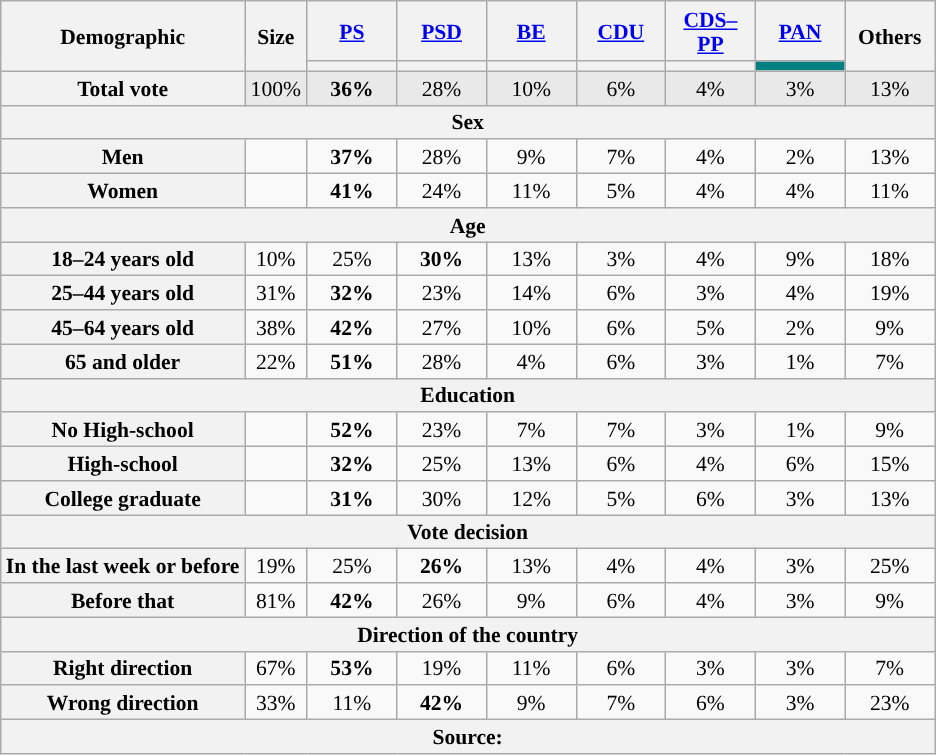<table class="wikitable" style="text-align:center;font-size:90%;line-height:16px;">
<tr style="height:40px;">
<th rowspan="2" colspan="2">Demographic</th>
<th rowspan="2" style="width:35px;">Size</th>
<th style="width:53px;"><a href='#'>PS</a></th>
<th style="width:53px;"><a href='#'>PSD</a></th>
<th style="width:53px;"><a href='#'>BE</a></th>
<th style="width:53px;"><a href='#'>CDU</a></th>
<th style="width:53px;"><a href='#'>CDS–PP</a></th>
<th style="width:53px;"><a href='#'>PAN</a></th>
<th rowspan="2" style="width:53px;">Others</th>
</tr>
<tr>
<th style="background:"></th>
<th style="background:"></th>
<th style="background:"></th>
<th style="background:"></th>
<th style="background:"></th>
<th style="background:teal;"></th>
</tr>
<tr style="background:#E9E9E9;">
<th colspan="2">Total vote</th>
<td>100%</td>
<td><strong>36%</strong></td>
<td>28%</td>
<td>10%</td>
<td>6%</td>
<td>4%</td>
<td>3%</td>
<td>13%</td>
</tr>
<tr>
<th colspan="13">Sex</th>
</tr>
<tr>
<th colspan="2">Men</th>
<td></td>
<td><strong>37%</strong></td>
<td>28%</td>
<td>9%</td>
<td>7%</td>
<td>4%</td>
<td>2%</td>
<td>13%</td>
</tr>
<tr>
<th colspan="2">Women</th>
<td></td>
<td><strong>41%</strong></td>
<td>24%</td>
<td>11%</td>
<td>5%</td>
<td>4%</td>
<td>4%</td>
<td>11%</td>
</tr>
<tr>
<th colspan="13">Age</th>
</tr>
<tr>
<th colspan="2">18–24 years old</th>
<td>10%</td>
<td>25%</td>
<td><strong>30%</strong></td>
<td>13%</td>
<td>3%</td>
<td>4%</td>
<td>9%</td>
<td>18%</td>
</tr>
<tr>
<th colspan="2">25–44 years old</th>
<td>31%</td>
<td><strong>32%</strong></td>
<td>23%</td>
<td>14%</td>
<td>6%</td>
<td>3%</td>
<td>4%</td>
<td>19%</td>
</tr>
<tr>
<th colspan="2">45–64 years old</th>
<td>38%</td>
<td><strong>42%</strong></td>
<td>27%</td>
<td>10%</td>
<td>6%</td>
<td>5%</td>
<td>2%</td>
<td>9%</td>
</tr>
<tr>
<th colspan="2">65 and older</th>
<td>22%</td>
<td><strong>51%</strong></td>
<td>28%</td>
<td>4%</td>
<td>6%</td>
<td>3%</td>
<td>1%</td>
<td>7%</td>
</tr>
<tr>
<th colspan="13">Education</th>
</tr>
<tr>
<th colspan="2">No High-school</th>
<td></td>
<td><strong>52%</strong></td>
<td>23%</td>
<td>7%</td>
<td>7%</td>
<td>3%</td>
<td>1%</td>
<td>9%</td>
</tr>
<tr>
<th colspan="2">High-school</th>
<td></td>
<td><strong>32%</strong></td>
<td>25%</td>
<td>13%</td>
<td>6%</td>
<td>4%</td>
<td>6%</td>
<td>15%</td>
</tr>
<tr>
<th colspan="2">College graduate</th>
<td></td>
<td><strong>31%</strong></td>
<td>30%</td>
<td>12%</td>
<td>5%</td>
<td>6%</td>
<td>3%</td>
<td>13%</td>
</tr>
<tr>
<th colspan="13">Vote decision</th>
</tr>
<tr>
<th colspan="2">In the last week or before</th>
<td>19%</td>
<td>25%</td>
<td><strong>26%</strong></td>
<td>13%</td>
<td>4%</td>
<td>4%</td>
<td>3%</td>
<td>25%</td>
</tr>
<tr>
<th colspan="2">Before that</th>
<td>81%</td>
<td><strong>42%</strong></td>
<td>26%</td>
<td>9%</td>
<td>6%</td>
<td>4%</td>
<td>3%</td>
<td>9%</td>
</tr>
<tr>
<th colspan="13">Direction of the country</th>
</tr>
<tr>
<th colspan="2">Right direction</th>
<td>67%</td>
<td><strong>53%</strong></td>
<td>19%</td>
<td>11%</td>
<td>6%</td>
<td>3%</td>
<td>3%</td>
<td>7%</td>
</tr>
<tr>
<th colspan="2">Wrong direction</th>
<td>33%</td>
<td>11%</td>
<td><strong>42%</strong></td>
<td>9%</td>
<td>7%</td>
<td>6%</td>
<td>3%</td>
<td>23%</td>
</tr>
<tr>
<th colspan="13">Source: </th>
</tr>
</table>
